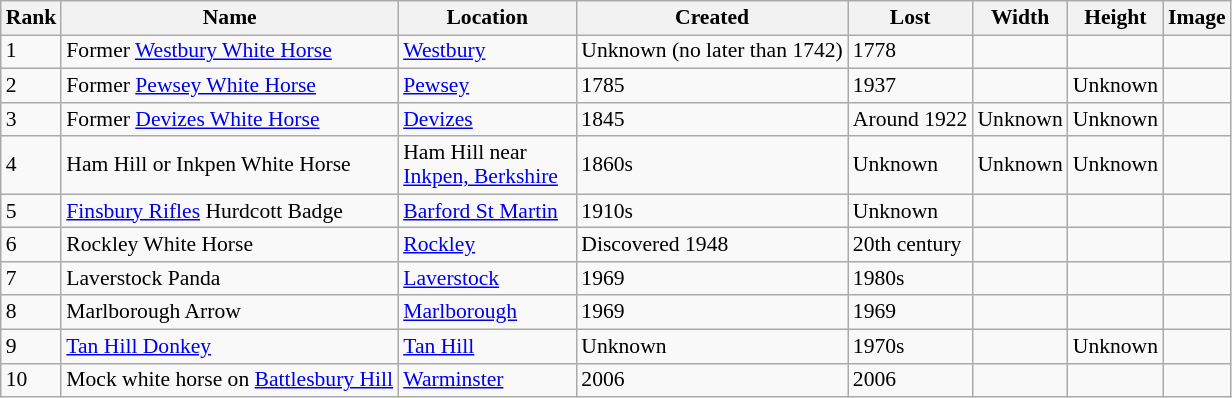<table class="sortable wikitable" style="text-align:left;font-size:90%;line-height:110%;clear:left;">
<tr>
<th width="20">Rank</th>
<th>Name</th>
<th width="112">Location</th>
<th>Created</th>
<th>Lost</th>
<th>Width</th>
<th>Height</th>
<th>Image</th>
</tr>
<tr>
<td>1</td>
<td>Former <a href='#'>Westbury White Horse</a></td>
<td><a href='#'>Westbury</a></td>
<td>Unknown (no later than 1742)</td>
<td>1778</td>
<td></td>
<td></td>
<td></td>
</tr>
<tr>
<td>2</td>
<td>Former <a href='#'>Pewsey White Horse</a></td>
<td><a href='#'>Pewsey</a></td>
<td>1785</td>
<td>1937</td>
<td></td>
<td>Unknown</td>
</tr>
<tr>
<td>3</td>
<td>Former <a href='#'>Devizes White Horse</a></td>
<td><a href='#'>Devizes</a></td>
<td>1845</td>
<td>Around 1922</td>
<td>Unknown</td>
<td>Unknown</td>
<td></td>
</tr>
<tr>
<td>4</td>
<td>Ham Hill or Inkpen White Horse</td>
<td>Ham Hill near <a href='#'>Inkpen, Berkshire</a></td>
<td>1860s</td>
<td>Unknown</td>
<td>Unknown</td>
<td>Unknown</td>
<td></td>
</tr>
<tr>
<td>5</td>
<td><a href='#'>Finsbury Rifles</a> Hurdcott Badge</td>
<td><a href='#'>Barford St Martin</a></td>
<td>1910s</td>
<td>Unknown</td>
<td></td>
<td></td>
<td></td>
</tr>
<tr>
<td>6</td>
<td>Rockley White Horse</td>
<td><a href='#'>Rockley</a></td>
<td>Discovered 1948</td>
<td>20th century</td>
<td></td>
<td></td>
<td></td>
</tr>
<tr>
<td>7</td>
<td>Laverstock Panda</td>
<td><a href='#'>Laverstock</a></td>
<td>1969</td>
<td>1980s</td>
<td></td>
<td></td>
<td></td>
</tr>
<tr>
<td>8</td>
<td>Marlborough Arrow</td>
<td><a href='#'>Marlborough</a></td>
<td>1969</td>
<td>1969</td>
<td></td>
<td></td>
<td></td>
</tr>
<tr>
<td>9</td>
<td><a href='#'>Tan Hill Donkey</a></td>
<td><a href='#'>Tan Hill</a></td>
<td>Unknown</td>
<td>1970s</td>
<td></td>
<td>Unknown</td>
<td></td>
</tr>
<tr>
<td>10</td>
<td>Mock white horse on <a href='#'>Battlesbury Hill</a></td>
<td><a href='#'>Warminster</a></td>
<td>2006</td>
<td>2006</td>
<td></td>
<td></td>
<td></td>
</tr>
</table>
